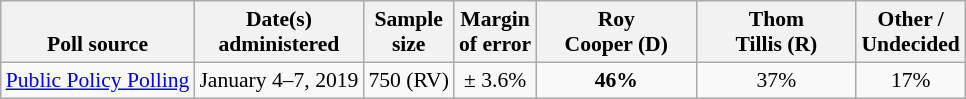<table class="wikitable" style="font-size:90%;text-align:center;">
<tr valign=bottom>
<th>Poll source</th>
<th>Date(s)<br>administered</th>
<th>Sample<br>size</th>
<th>Margin<br>of error</th>
<th style="width:100px;">Roy<br>Cooper (D)</th>
<th style="width:100px;">Thom<br>Tillis (R)</th>
<th>Other /<br>Undecided</th>
</tr>
<tr>
<td style="text-align:left;"><a href='#'>Public Policy Polling</a></td>
<td>January 4–7, 2019</td>
<td>750 (RV)</td>
<td>± 3.6%</td>
<td><strong>46%</strong></td>
<td>37%</td>
<td>17%</td>
</tr>
</table>
